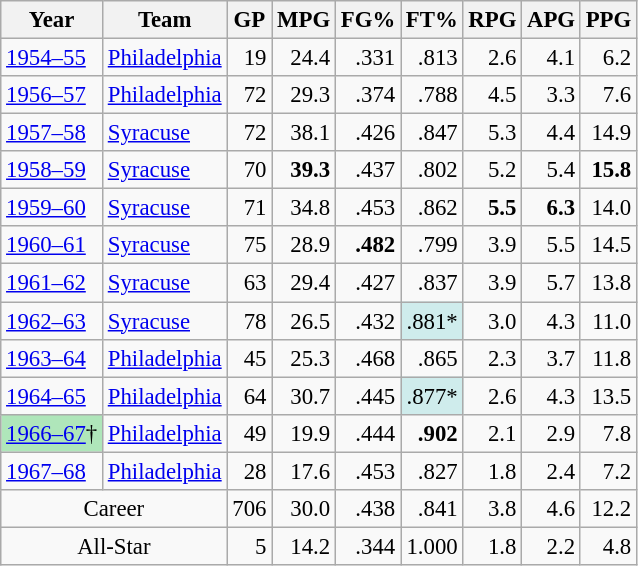<table class="wikitable sortable" style="font-size:95%; text-align:right;">
<tr>
<th>Year</th>
<th>Team</th>
<th>GP</th>
<th>MPG</th>
<th>FG%</th>
<th>FT%</th>
<th>RPG</th>
<th>APG</th>
<th>PPG</th>
</tr>
<tr>
<td style="text-align:left;"><a href='#'>1954–55</a></td>
<td style="text-align:left;"><a href='#'>Philadelphia</a></td>
<td>19</td>
<td>24.4</td>
<td>.331</td>
<td>.813</td>
<td>2.6</td>
<td>4.1</td>
<td>6.2</td>
</tr>
<tr>
<td style="text-align:left;"><a href='#'>1956–57</a></td>
<td style="text-align:left;"><a href='#'>Philadelphia</a></td>
<td>72</td>
<td>29.3</td>
<td>.374</td>
<td>.788</td>
<td>4.5</td>
<td>3.3</td>
<td>7.6</td>
</tr>
<tr>
<td style="text-align:left;"><a href='#'>1957–58</a></td>
<td style="text-align:left;"><a href='#'>Syracuse</a></td>
<td>72</td>
<td>38.1</td>
<td>.426</td>
<td>.847</td>
<td>5.3</td>
<td>4.4</td>
<td>14.9</td>
</tr>
<tr>
<td style="text-align:left;"><a href='#'>1958–59</a></td>
<td style="text-align:left;"><a href='#'>Syracuse</a></td>
<td>70</td>
<td><strong>39.3</strong></td>
<td>.437</td>
<td>.802</td>
<td>5.2</td>
<td>5.4</td>
<td><strong>15.8</strong></td>
</tr>
<tr>
<td style="text-align:left;"><a href='#'>1959–60</a></td>
<td style="text-align:left;"><a href='#'>Syracuse</a></td>
<td>71</td>
<td>34.8</td>
<td>.453</td>
<td>.862</td>
<td><strong>5.5</strong></td>
<td><strong>6.3</strong></td>
<td>14.0</td>
</tr>
<tr>
<td style="text-align:left;"><a href='#'>1960–61</a></td>
<td style="text-align:left;"><a href='#'>Syracuse</a></td>
<td>75</td>
<td>28.9</td>
<td><strong>.482</strong></td>
<td>.799</td>
<td>3.9</td>
<td>5.5</td>
<td>14.5</td>
</tr>
<tr>
<td style="text-align:left;"><a href='#'>1961–62</a></td>
<td style="text-align:left;"><a href='#'>Syracuse</a></td>
<td>63</td>
<td>29.4</td>
<td>.427</td>
<td>.837</td>
<td>3.9</td>
<td>5.7</td>
<td>13.8</td>
</tr>
<tr>
<td style="text-align:left;"><a href='#'>1962–63</a></td>
<td style="text-align:left;"><a href='#'>Syracuse</a></td>
<td>78</td>
<td>26.5</td>
<td>.432</td>
<td style="background:#cfecec;">.881*</td>
<td>3.0</td>
<td>4.3</td>
<td>11.0</td>
</tr>
<tr>
<td style="text-align:left;"><a href='#'>1963–64</a></td>
<td style="text-align:left;"><a href='#'>Philadelphia</a></td>
<td>45</td>
<td>25.3</td>
<td>.468</td>
<td>.865</td>
<td>2.3</td>
<td>3.7</td>
<td>11.8</td>
</tr>
<tr>
<td style="text-align:left;"><a href='#'>1964–65</a></td>
<td style="text-align:left;"><a href='#'>Philadelphia</a></td>
<td>64</td>
<td>30.7</td>
<td>.445</td>
<td style="background:#cfecec;">.877*</td>
<td>2.6</td>
<td>4.3</td>
<td>13.5</td>
</tr>
<tr>
<td style="text-align:left;background:#afe6ba;"><a href='#'>1966–67</a>†</td>
<td style="text-align:left;"><a href='#'>Philadelphia</a></td>
<td>49</td>
<td>19.9</td>
<td>.444</td>
<td><strong>.902</strong></td>
<td>2.1</td>
<td>2.9</td>
<td>7.8</td>
</tr>
<tr>
<td style="text-align:left;"><a href='#'>1967–68</a></td>
<td style="text-align:left;"><a href='#'>Philadelphia</a></td>
<td>28</td>
<td>17.6</td>
<td>.453</td>
<td>.827</td>
<td>1.8</td>
<td>2.4</td>
<td>7.2</td>
</tr>
<tr class="sortbottom">
<td colspan="2" style="text-align:center;">Career</td>
<td>706</td>
<td>30.0</td>
<td>.438</td>
<td>.841</td>
<td>3.8</td>
<td>4.6</td>
<td>12.2</td>
</tr>
<tr class="sortbottom">
<td colspan="2" style="text-align:center;">All-Star</td>
<td>5</td>
<td>14.2</td>
<td>.344</td>
<td>1.000</td>
<td>1.8</td>
<td>2.2</td>
<td>4.8</td>
</tr>
</table>
